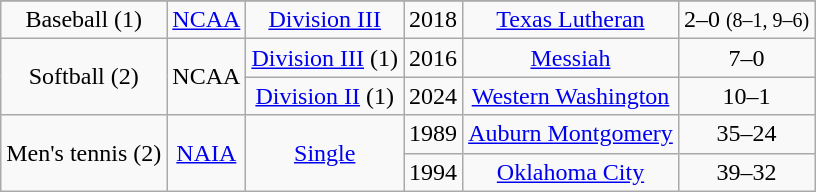<table class="wikitable">
<tr>
</tr>
<tr align="center">
<td rowspan="1">Baseball (1)</td>
<td rowspan="1"><a href='#'>NCAA</a></td>
<td rowspan="1"><a href='#'>Division III</a></td>
<td>2018</td>
<td><a href='#'>Texas Lutheran</a></td>
<td>2–0 <small>(8–1, 9–6)</small></td>
</tr>
<tr align="center">
<td rowspan="2">Softball (2)</td>
<td rowspan="2">NCAA</td>
<td rowspan="1"><a href='#'>Division III</a> (1)</td>
<td>2016</td>
<td><a href='#'>Messiah</a></td>
<td>7–0</td>
</tr>
<tr align="center">
<td rowspan="1"><a href='#'>Division II</a> (1)</td>
<td>2024</td>
<td><a href='#'>Western Washington</a></td>
<td>10–1</td>
</tr>
<tr align="center">
<td rowspan="2">Men's tennis (2)</td>
<td rowspan="2"><a href='#'>NAIA</a></td>
<td rowspan="2"><a href='#'>Single</a></td>
<td>1989</td>
<td><a href='#'>Auburn Montgomery</a></td>
<td>35–24</td>
</tr>
<tr align="center">
<td>1994</td>
<td><a href='#'>Oklahoma City</a></td>
<td>39–32</td>
</tr>
</table>
